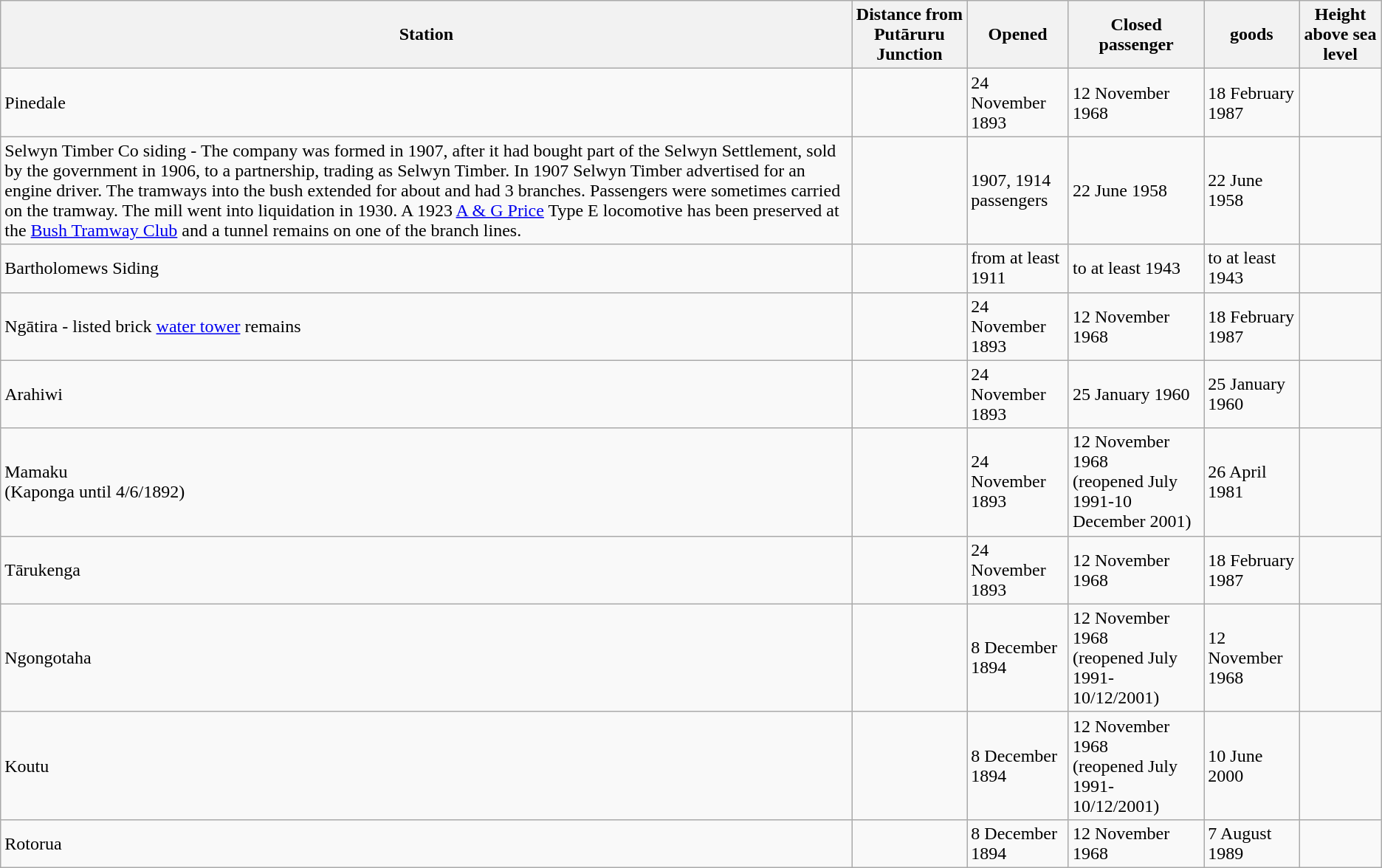<table class="wikitable sortable">
<tr>
<th>Station</th>
<th>Distance from Putāruru Junction</th>
<th>Opened</th>
<th>Closed passenger</th>
<th>goods</th>
<th>Height above sea level</th>
</tr>
<tr>
<td>Pinedale</td>
<td></td>
<td>24 November 1893</td>
<td>12 November 1968</td>
<td>18 February 1987</td>
<td></td>
</tr>
<tr>
<td>Selwyn Timber Co siding - The company was formed in 1907, after it had bought part of the Selwyn Settlement, sold by the government in 1906, to a partnership, trading as Selwyn Timber. In 1907 Selwyn Timber advertised for an engine driver. The tramways into the bush extended for about  and had 3 branches. Passengers were sometimes carried on the tramway. The mill went into liquidation in 1930. A 1923 <a href='#'>A & G Price</a> Type E locomotive has been preserved at the <a href='#'>Bush Tramway Club</a> and a tunnel remains on one of the branch lines.</td>
<td></td>
<td>1907, 1914 passengers</td>
<td>22 June 1958</td>
<td>22 June 1958</td>
<td></td>
</tr>
<tr>
<td>Bartholomews Siding</td>
<td></td>
<td>from at least 1911</td>
<td>to at least 1943</td>
<td>to at least 1943</td>
<td></td>
</tr>
<tr>
<td>Ngātira - listed brick <a href='#'>water tower</a> remains</td>
<td></td>
<td>24 November 1893</td>
<td>12 November 1968</td>
<td>18 February 1987</td>
<td></td>
</tr>
<tr>
<td>Arahiwi</td>
<td></td>
<td>24 November 1893</td>
<td>25 January 1960</td>
<td>25 January 1960</td>
<td></td>
</tr>
<tr>
<td>Mamaku<br>(Kaponga until 4/6/1892)</td>
<td></td>
<td>24 November 1893</td>
<td>12 November 1968<br>(reopened July 1991-10 December 2001)</td>
<td>26 April 1981</td>
<td></td>
</tr>
<tr>
<td>Tārukenga</td>
<td></td>
<td>24 November 1893</td>
<td>12 November 1968</td>
<td>18 February 1987</td>
<td></td>
</tr>
<tr>
<td>Ngongotaha</td>
<td></td>
<td>8 December 1894</td>
<td>12 November 1968<br>(reopened July 1991-10/12/2001)</td>
<td>12 November 1968</td>
<td></td>
</tr>
<tr>
<td>Koutu</td>
<td></td>
<td>8 December 1894</td>
<td>12 November 1968<br>(reopened July 1991-10/12/2001)</td>
<td>10 June 2000</td>
<td></td>
</tr>
<tr>
<td>Rotorua</td>
<td></td>
<td>8 December 1894</td>
<td>12 November 1968</td>
<td>7 August 1989</td>
<td></td>
</tr>
</table>
